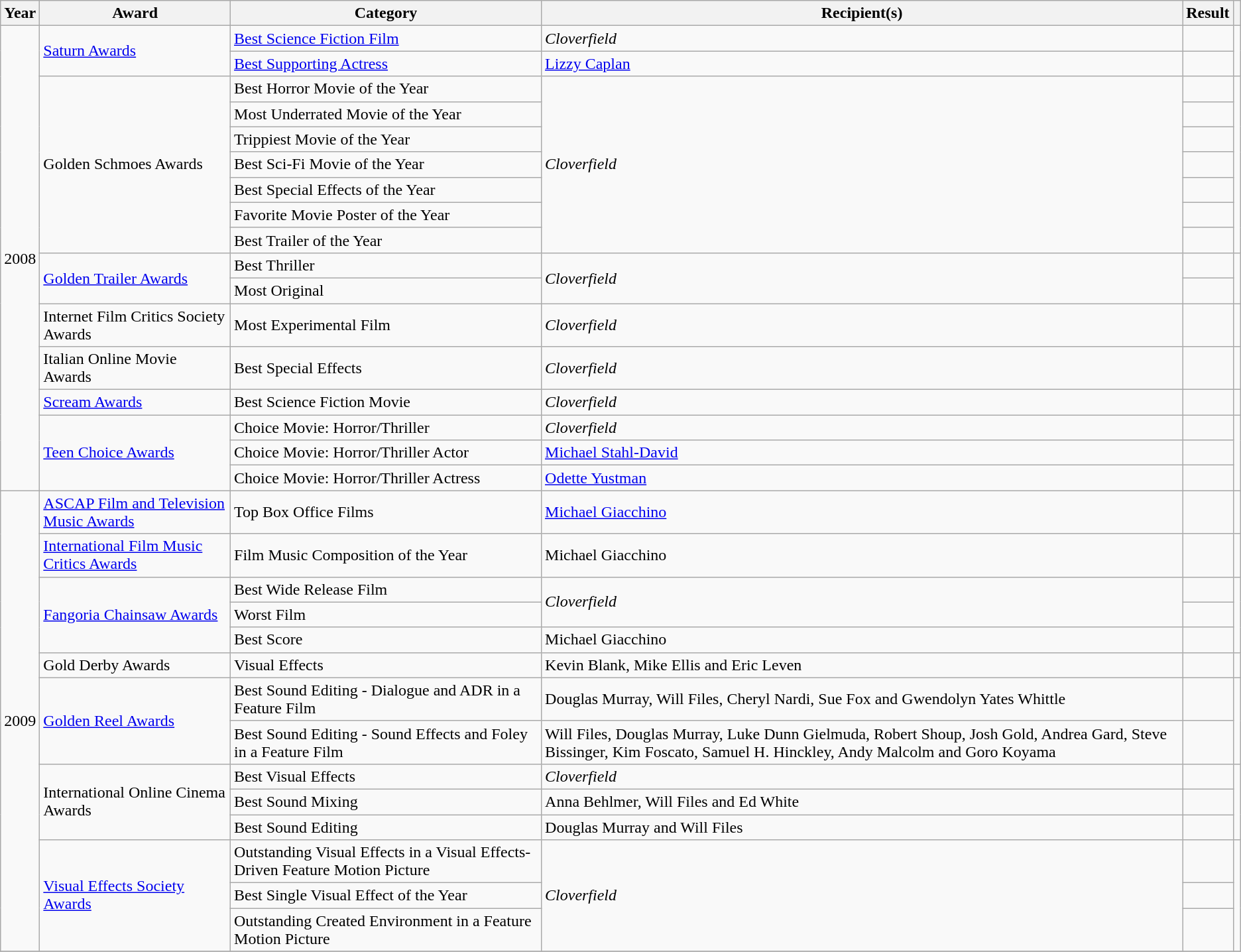<table class="wikitable sortable plainrowheaders">
<tr>
<th scope="col">Year</th>
<th scope="col">Award</th>
<th scope="col">Category</th>
<th scope="col">Recipient(s)</th>
<th scope="col">Result</th>
<th scope="col" class="unsortable"></th>
</tr>
<tr>
<td rowspan="17">2008</td>
<td rowspan="2"><a href='#'>Saturn Awards</a></td>
<td><a href='#'>Best Science Fiction Film</a></td>
<td><em>Cloverfield</em></td>
<td></td>
<td rowspan="2" style="text-align:center;"></td>
</tr>
<tr>
<td><a href='#'>Best Supporting Actress</a></td>
<td><a href='#'>Lizzy Caplan</a></td>
<td></td>
</tr>
<tr>
<td rowspan="7">Golden Schmoes Awards</td>
<td>Best Horror Movie of the Year</td>
<td rowspan="7"><em>Cloverfield</em></td>
<td></td>
<td rowspan="7" style="text-align:center;"></td>
</tr>
<tr>
<td>Most Underrated Movie of the Year</td>
<td></td>
</tr>
<tr>
<td>Trippiest Movie of the Year</td>
<td></td>
</tr>
<tr>
<td>Best Sci-Fi Movie of the Year</td>
<td></td>
</tr>
<tr>
<td>Best Special Effects of the Year</td>
<td></td>
</tr>
<tr>
<td>Favorite Movie Poster of the Year</td>
<td></td>
</tr>
<tr>
<td>Best Trailer of the Year</td>
<td></td>
</tr>
<tr>
<td rowspan="2"><a href='#'>Golden Trailer Awards</a></td>
<td>Best Thriller</td>
<td rowspan="2"><em>Cloverfield</em></td>
<td></td>
<td rowspan="2" style="text-align:center;"></td>
</tr>
<tr>
<td>Most Original</td>
<td></td>
</tr>
<tr>
<td>Internet Film Critics Society Awards</td>
<td>Most Experimental Film</td>
<td><em>Cloverfield</em></td>
<td></td>
<td style="text-align:center;"></td>
</tr>
<tr>
<td>Italian Online Movie Awards</td>
<td>Best Special Effects</td>
<td><em>Cloverfield</em></td>
<td></td>
<td style="text-align:center;"></td>
</tr>
<tr>
<td><a href='#'>Scream Awards</a></td>
<td>Best Science Fiction Movie</td>
<td><em>Cloverfield</em></td>
<td></td>
<td style="text-align:center;"></td>
</tr>
<tr>
<td rowspan="3"><a href='#'>Teen Choice Awards</a></td>
<td>Choice Movie: Horror/Thriller</td>
<td><em>Cloverfield</em></td>
<td></td>
<td rowspan="3" style="text-align:center;"></td>
</tr>
<tr>
<td>Choice Movie: Horror/Thriller Actor</td>
<td><a href='#'>Michael Stahl-David</a></td>
<td></td>
</tr>
<tr>
<td>Choice Movie: Horror/Thriller Actress</td>
<td><a href='#'>Odette Yustman</a></td>
<td></td>
</tr>
<tr>
<td rowspan="14">2009</td>
<td><a href='#'>ASCAP Film and Television Music Awards</a></td>
<td>Top Box Office Films</td>
<td><a href='#'>Michael Giacchino</a></td>
<td></td>
<td style="text-align:center;"></td>
</tr>
<tr>
<td><a href='#'>International Film Music Critics Awards</a></td>
<td>Film Music Composition of the Year</td>
<td>Michael Giacchino</td>
<td></td>
<td style="text-align:center;"></td>
</tr>
<tr>
<td rowspan="3"><a href='#'>Fangoria Chainsaw Awards</a></td>
<td>Best Wide Release Film</td>
<td rowspan="2"><em>Cloverfield</em></td>
<td></td>
<td rowspan="3" style="text-align:center;"></td>
</tr>
<tr>
<td>Worst Film</td>
<td></td>
</tr>
<tr>
<td>Best Score</td>
<td>Michael Giacchino</td>
<td></td>
</tr>
<tr>
<td>Gold Derby Awards</td>
<td>Visual Effects</td>
<td>Kevin Blank, Mike Ellis and Eric Leven</td>
<td></td>
<td style="text-align:center;"></td>
</tr>
<tr>
<td rowspan="2"><a href='#'>Golden Reel Awards</a></td>
<td>Best Sound Editing - Dialogue and ADR in a Feature Film</td>
<td>Douglas Murray, Will Files, Cheryl Nardi, Sue Fox and Gwendolyn Yates Whittle</td>
<td></td>
<td rowspan="2" style="text-align:center;"></td>
</tr>
<tr>
<td>Best Sound Editing - Sound Effects and Foley in a Feature Film</td>
<td>Will Files, Douglas Murray, Luke Dunn Gielmuda, Robert Shoup, Josh Gold, Andrea Gard, Steve Bissinger, Kim Foscato, Samuel H. Hinckley, Andy Malcolm and Goro Koyama</td>
<td></td>
</tr>
<tr>
<td rowspan="3">International Online Cinema Awards</td>
<td>Best Visual Effects</td>
<td><em>Cloverfield</em></td>
<td></td>
<td rowspan="3" style="text-align:center;"></td>
</tr>
<tr>
<td>Best Sound Mixing</td>
<td>Anna Behlmer, Will Files and Ed White</td>
<td></td>
</tr>
<tr>
<td>Best Sound Editing</td>
<td>Douglas Murray and Will Files</td>
<td></td>
</tr>
<tr>
<td rowspan="3"><a href='#'>Visual Effects Society Awards</a></td>
<td>Outstanding Visual Effects in a Visual Effects-Driven Feature Motion Picture</td>
<td rowspan="3"><em>Cloverfield</em></td>
<td></td>
<td rowspan="3" style="text-align:center;"></td>
</tr>
<tr>
<td>Best Single Visual Effect of the Year</td>
<td></td>
</tr>
<tr>
<td>Outstanding Created Environment in a Feature Motion Picture</td>
<td></td>
</tr>
<tr>
</tr>
</table>
